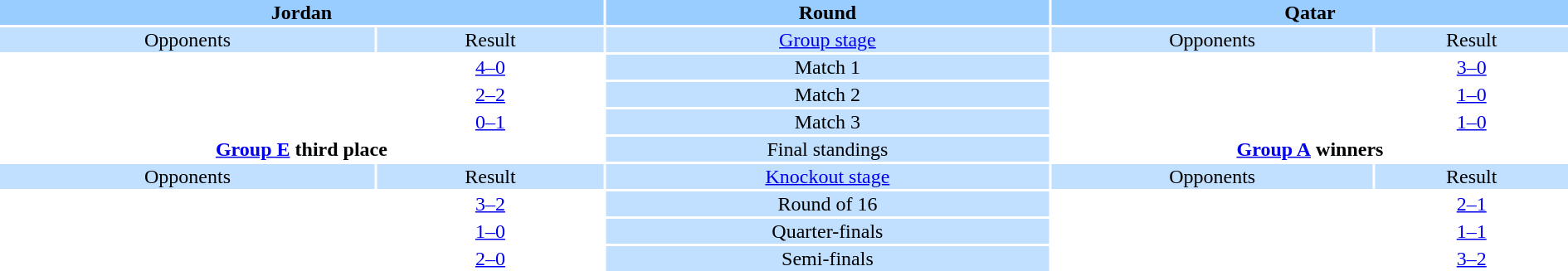<table style="width:100%; text-align:center;">
<tr style="vertical-align:top; background:#99CCFF;">
<th colspan="2">Jordan</th>
<th>Round</th>
<th colspan="2">Qatar</th>
</tr>
<tr style="vertical-align:top; background:#C1E0FF;">
<td>Opponents</td>
<td>Result</td>
<td><a href='#'>Group stage</a></td>
<td>Opponents</td>
<td>Result</td>
</tr>
<tr>
<td style="text-align:left;"></td>
<td><a href='#'>4–0</a></td>
<td style="background:#C1E0FF;">Match 1</td>
<td style="text-align:left;"></td>
<td><a href='#'>3–0</a></td>
</tr>
<tr>
<td style="text-align:left;"></td>
<td><a href='#'>2–2</a></td>
<td style="background:#C1E0FF;">Match 2</td>
<td style="text-align:left;"></td>
<td><a href='#'>1–0</a></td>
</tr>
<tr>
<td style="text-align:left;"></td>
<td><a href='#'>0–1</a></td>
<td style="background:#C1E0FF;">Match 3</td>
<td style="text-align:left;"></td>
<td><a href='#'>1–0</a></td>
</tr>
<tr>
<td colspan="2" style="text-align:center;"><a href='#'><strong>Group E</strong></a> <strong>third place</strong></td>
<td style="background:#C1E0FF;">Final standings</td>
<td colspan="2" style="text-align:center;"><a href='#'><strong>Group A</strong></a> <strong>winners</strong></td>
</tr>
<tr style="vertical-align:top; background:#C1E0FF;">
<td>Opponents</td>
<td>Result</td>
<td><a href='#'>Knockout stage</a></td>
<td>Opponents</td>
<td>Result</td>
</tr>
<tr>
<td style="text-align:left;"></td>
<td><a href='#'>3–2</a></td>
<td style="background:#C1E0FF;">Round of 16</td>
<td style="text-align:left;"></td>
<td><a href='#'>2–1</a></td>
</tr>
<tr>
<td style="text-align:left;"></td>
<td><a href='#'>1–0</a></td>
<td style="background:#C1E0FF;">Quarter-finals</td>
<td style="text-align:left;"></td>
<td><a href='#'>1–1</a>  </td>
</tr>
<tr>
<td style="text-align:left;"></td>
<td><a href='#'>2–0</a></td>
<td style="background:#C1E0FF;">Semi-finals</td>
<td style="text-align:left;"></td>
<td><a href='#'>3–2</a></td>
</tr>
</table>
